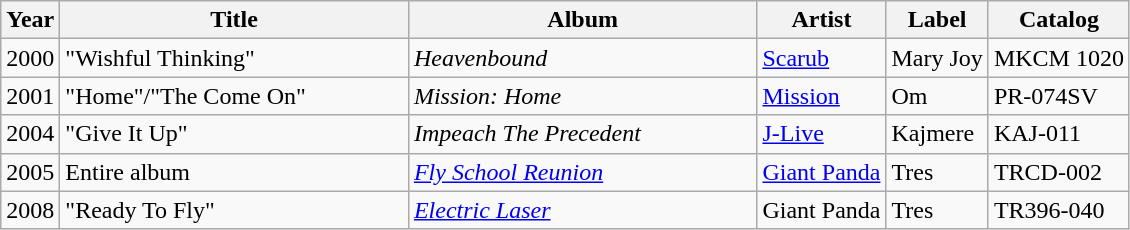<table class="wikitable">
<tr>
<th>Year</th>
<th width="225">Title</th>
<th width="225">Album</th>
<th>Artist</th>
<th>Label</th>
<th>Catalog</th>
</tr>
<tr>
<td>2000</td>
<td>"Wishful Thinking"</td>
<td><em>Heavenbound</em></td>
<td><a href='#'>Scarub</a></td>
<td>Mary Joy</td>
<td>MKCM 1020</td>
</tr>
<tr>
<td>2001</td>
<td>"Home"/"The Come On"</td>
<td><em>Mission: Home</em></td>
<td><a href='#'>Mission</a></td>
<td>Om</td>
<td>PR-074SV</td>
</tr>
<tr>
<td>2004</td>
<td>"Give It Up"</td>
<td><em>Impeach The Precedent</em></td>
<td><a href='#'>J-Live</a></td>
<td>Kajmere</td>
<td>KAJ-011</td>
</tr>
<tr>
<td>2005</td>
<td>Entire album</td>
<td><em><a href='#'>Fly School Reunion</a></em></td>
<td><a href='#'>Giant Panda</a></td>
<td>Tres</td>
<td>TRCD-002</td>
</tr>
<tr>
<td>2008</td>
<td>"Ready To Fly"</td>
<td><em><a href='#'>Electric Laser</a></em></td>
<td>Giant Panda</td>
<td>Tres</td>
<td>TR396-040</td>
</tr>
</table>
